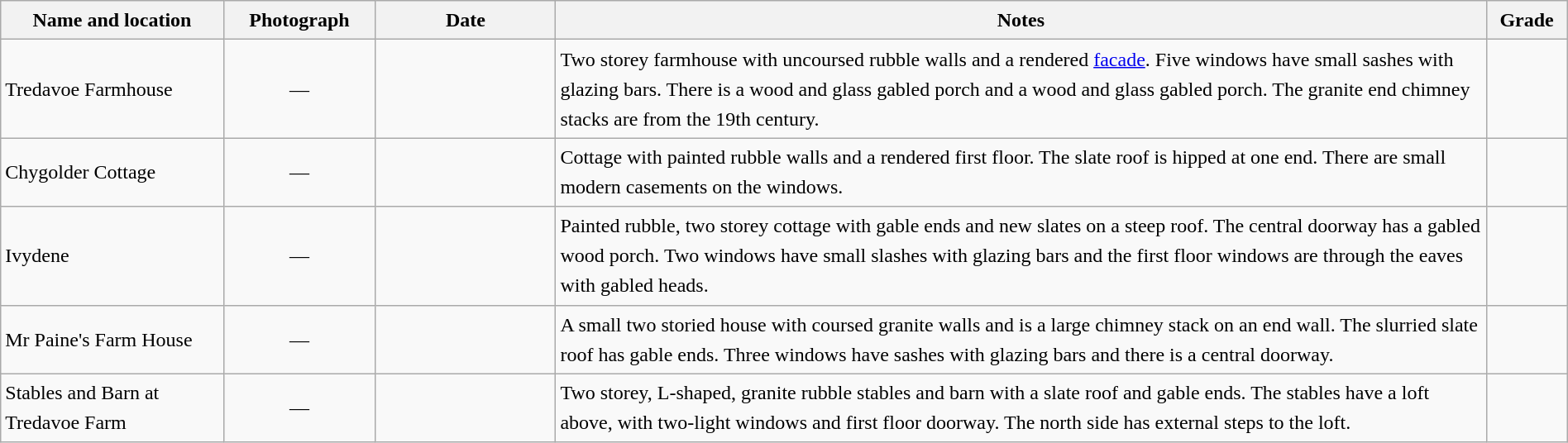<table class="wikitable sortable plainrowheaders" style="width:100%; border:0; text-align:left; line-height:150%;">
<tr>
<th scope="col"  style="width:150px">Name and location</th>
<th scope="col"  style="width:100px" class="unsortable">Photograph</th>
<th scope="col"  style="width:120px">Date</th>
<th scope="col"  style="width:650px" class="unsortable">Notes</th>
<th scope="col"  style="width:50px">Grade</th>
</tr>
<tr>
<td>Tredavoe Farmhouse <br><small></small></td>
<td align="center">—</td>
<td align="center"></td>
<td>Two storey farmhouse with uncoursed rubble walls and a rendered <a href='#'>facade</a>. Five windows have small sashes with glazing bars. There is a wood and glass gabled porch and a wood and glass gabled porch. The granite end chimney stacks are from the 19th century.</td>
<td align="center" ></td>
</tr>
<tr>
<td>Chygolder Cottage <br><small></small></td>
<td align="center">—</td>
<td align="center"></td>
<td>Cottage with painted rubble walls and a rendered first floor. The slate roof is hipped at one end. There are small modern casements on the windows.</td>
<td align="center" ></td>
</tr>
<tr>
<td>Ivydene <br><small></small></td>
<td align="center">—</td>
<td align="center"></td>
<td>Painted rubble, two storey cottage with gable ends and new slates on a steep roof. The central doorway has a gabled wood porch. Two windows have small slashes with glazing bars and the first floor windows are through the eaves with gabled heads.</td>
<td align="center" ></td>
</tr>
<tr>
<td>Mr Paine's Farm House <br><small></small></td>
<td align="center">—</td>
<td align="center"></td>
<td>A small two storied house with coursed granite walls and is a large chimney stack on an end wall. The slurried slate roof has gable ends. Three windows have sashes with glazing bars and there is a central doorway.</td>
<td align="center" ></td>
</tr>
<tr>
<td>Stables and Barn at Tredavoe Farm <br><small></small></td>
<td align="center">—</td>
<td align="center"></td>
<td>Two storey, L-shaped, granite rubble stables and barn with a slate roof and gable ends. The stables have a loft above, with two-light windows and first floor doorway. The north side has external steps to the loft.</td>
<td align="center" ></td>
</tr>
<tr>
</tr>
</table>
